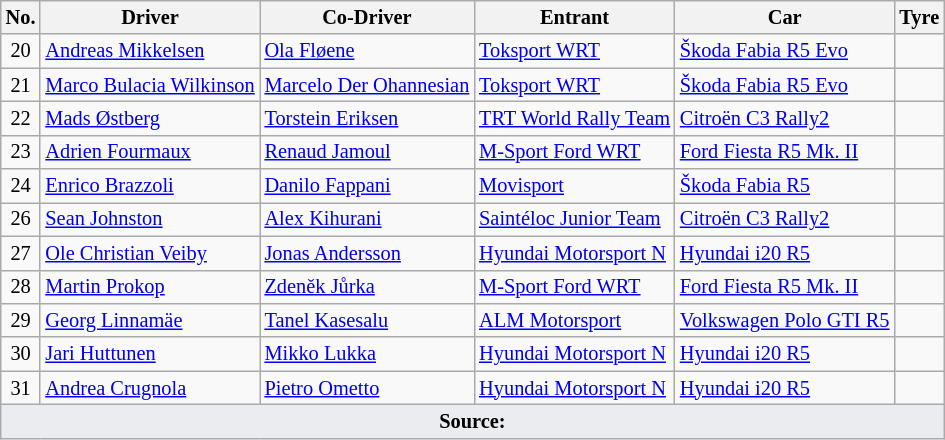<table class="wikitable" style="font-size: 85%;">
<tr>
<th>No.</th>
<th>Driver</th>
<th>Co-Driver</th>
<th>Entrant</th>
<th>Car</th>
<th>Tyre</th>
</tr>
<tr>
<td align="center">20</td>
<td nowrap> <a href='#'>Andreas Mikkelsen</a></td>
<td> <a href='#'>Ola Fløene</a></td>
<td> <a href='#'>Toksport WRT</a></td>
<td nowrap><a href='#'>Škoda Fabia R5 Evo</a></td>
<td align="center"></td>
</tr>
<tr>
<td align="center">21</td>
<td nowrap> <a href='#'>Marco Bulacia Wilkinson</a></td>
<td nowrap> <a href='#'>Marcelo Der Ohannesian</a></td>
<td> <a href='#'>Toksport WRT</a></td>
<td nowrap><a href='#'>Škoda Fabia R5 Evo</a></td>
<td align="center"></td>
</tr>
<tr>
<td align="center">22</td>
<td> <a href='#'>Mads Østberg</a></td>
<td> <a href='#'>Torstein Eriksen</a></td>
<td> <a href='#'>TRT World Rally Team</a></td>
<td><a href='#'>Citroën C3 Rally2</a></td>
<td align="center"></td>
</tr>
<tr>
<td align="center">23</td>
<td> <a href='#'>Adrien Fourmaux</a></td>
<td> <a href='#'>Renaud Jamoul</a></td>
<td> <a href='#'>M-Sport Ford WRT</a></td>
<td><a href='#'>Ford Fiesta R5 Mk. II</a></td>
<td align="center"></td>
</tr>
<tr>
<td align="center">24</td>
<td> <a href='#'>Enrico Brazzoli</a></td>
<td> <a href='#'>Danilo Fappani</a></td>
<td> <a href='#'>Movisport</a></td>
<td nowrap><a href='#'>Škoda Fabia R5</a></td>
<td align="center"></td>
</tr>
<tr>
<td align="center">26</td>
<td> <a href='#'>Sean Johnston</a></td>
<td> <a href='#'>Alex Kihurani</a></td>
<td> <a href='#'>Saintéloc Junior Team</a></td>
<td><a href='#'>Citroën C3 Rally2</a></td>
<td align="center"></td>
</tr>
<tr>
<td align="center">27</td>
<td> <a href='#'>Ole Christian Veiby</a></td>
<td> <a href='#'>Jonas Andersson</a></td>
<td> <a href='#'>Hyundai Motorsport N</a></td>
<td><a href='#'>Hyundai i20 R5</a></td>
<td></td>
</tr>
<tr>
<td align="center">28</td>
<td> <a href='#'>Martin Prokop</a></td>
<td> <a href='#'>Zdeněk Jůrka</a></td>
<td> <a href='#'>M-Sport Ford WRT</a></td>
<td><a href='#'>Ford Fiesta R5 Mk. II</a></td>
<td align="center"></td>
</tr>
<tr>
<td align="center">29</td>
<td> <a href='#'>Georg Linnamäe</a></td>
<td> <a href='#'>Tanel Kasesalu</a></td>
<td> <a href='#'>ALM Motorsport</a></td>
<td nowrap><a href='#'>Volkswagen Polo GTI R5</a></td>
<td align="center"></td>
</tr>
<tr>
<td align="center">30</td>
<td> <a href='#'>Jari Huttunen</a></td>
<td> <a href='#'>Mikko Lukka</a></td>
<td> <a href='#'>Hyundai Motorsport N</a></td>
<td><a href='#'>Hyundai i20 R5</a></td>
<td align="center"></td>
</tr>
<tr>
<td align="center">31</td>
<td> <a href='#'>Andrea Crugnola</a></td>
<td> <a href='#'>Pietro Ometto</a></td>
<td> <a href='#'>Hyundai Motorsport N</a></td>
<td><a href='#'>Hyundai i20 R5</a></td>
<td></td>
</tr>
<tr>
<td colspan="6" style="background-color:#EAECF0;text-align:center"><strong>Source:</strong></td>
</tr>
</table>
